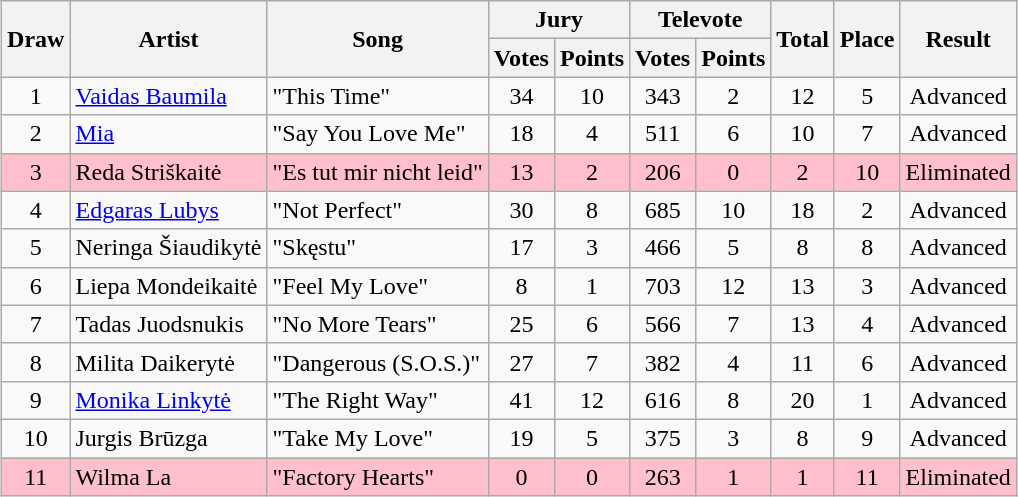<table class="sortable wikitable" style="margin: 1em auto 1em auto; text-align:center;">
<tr>
<th rowspan="2">Draw</th>
<th rowspan="2">Artist</th>
<th rowspan="2">Song</th>
<th colspan="2">Jury</th>
<th colspan="2">Televote</th>
<th rowspan="2">Total</th>
<th rowspan="2">Place</th>
<th rowspan="2">Result</th>
</tr>
<tr>
<th>Votes</th>
<th>Points</th>
<th>Votes</th>
<th>Points</th>
</tr>
<tr>
<td>1</td>
<td align="left"><a href='#'>Vaidas Baumila</a></td>
<td align="left">"This Time"</td>
<td>34</td>
<td>10</td>
<td>343</td>
<td>2</td>
<td>12</td>
<td>5</td>
<td>Advanced</td>
</tr>
<tr>
<td>2</td>
<td align="left"><a href='#'>Mia</a></td>
<td align="left">"Say You Love Me"</td>
<td>18</td>
<td>4</td>
<td>511</td>
<td>6</td>
<td>10</td>
<td>7</td>
<td>Advanced</td>
</tr>
<tr style="background:pink;">
<td>3</td>
<td align="left">Reda Striškaitė</td>
<td align="left">"Es tut mir nicht leid"</td>
<td>13</td>
<td>2</td>
<td>206</td>
<td>0</td>
<td>2</td>
<td>10</td>
<td>Eliminated</td>
</tr>
<tr>
<td>4</td>
<td align="left"><a href='#'>Edgaras Lubys</a></td>
<td align="left">"Not Perfect"</td>
<td>30</td>
<td>8</td>
<td>685</td>
<td>10</td>
<td>18</td>
<td>2</td>
<td>Advanced</td>
</tr>
<tr>
<td>5</td>
<td align="left">Neringa Šiaudikytė</td>
<td align="left">"Skęstu"</td>
<td>17</td>
<td>3</td>
<td>466</td>
<td>5</td>
<td>8</td>
<td>8</td>
<td>Advanced</td>
</tr>
<tr>
<td>6</td>
<td align="left">Liepa Mondeikaitė</td>
<td align="left">"Feel My Love"</td>
<td>8</td>
<td>1</td>
<td>703</td>
<td>12</td>
<td>13</td>
<td>3</td>
<td>Advanced</td>
</tr>
<tr>
<td>7</td>
<td align="left">Tadas Juodsnukis</td>
<td align="left">"No More Tears"</td>
<td>25</td>
<td>6</td>
<td>566</td>
<td>7</td>
<td>13</td>
<td>4</td>
<td>Advanced</td>
</tr>
<tr>
<td>8</td>
<td align="left">Milita Daikerytė</td>
<td align="left">"Dangerous (S.O.S.)"</td>
<td>27</td>
<td>7</td>
<td>382</td>
<td>4</td>
<td>11</td>
<td>6</td>
<td>Advanced</td>
</tr>
<tr>
<td>9</td>
<td align="left"><a href='#'>Monika Linkytė</a></td>
<td align="left">"The Right Way"</td>
<td>41</td>
<td>12</td>
<td>616</td>
<td>8</td>
<td>20</td>
<td>1</td>
<td>Advanced</td>
</tr>
<tr>
<td>10</td>
<td align="left">Jurgis Brūzga</td>
<td align="left">"Take My Love"</td>
<td>19</td>
<td>5</td>
<td>375</td>
<td>3</td>
<td>8</td>
<td>9</td>
<td>Advanced</td>
</tr>
<tr style="background:pink;">
<td>11</td>
<td align="left">Wilma La</td>
<td align="left">"Factory Hearts"</td>
<td>0</td>
<td>0</td>
<td>263</td>
<td>1</td>
<td>1</td>
<td>11</td>
<td>Eliminated</td>
</tr>
</table>
